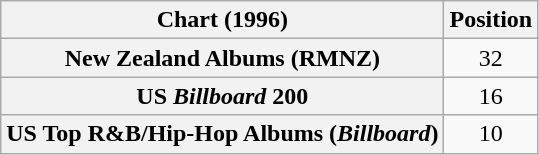<table class="wikitable sortable plainrowheaders" style="text-align:center">
<tr>
<th scope="col">Chart (1996)</th>
<th scope="col">Position</th>
</tr>
<tr>
<th scope="row">New Zealand Albums (RMNZ)</th>
<td>32</td>
</tr>
<tr>
<th scope="row">US <em>Billboard</em> 200</th>
<td>16</td>
</tr>
<tr>
<th scope="row">US Top R&B/Hip-Hop Albums (<em>Billboard</em>)</th>
<td>10</td>
</tr>
</table>
